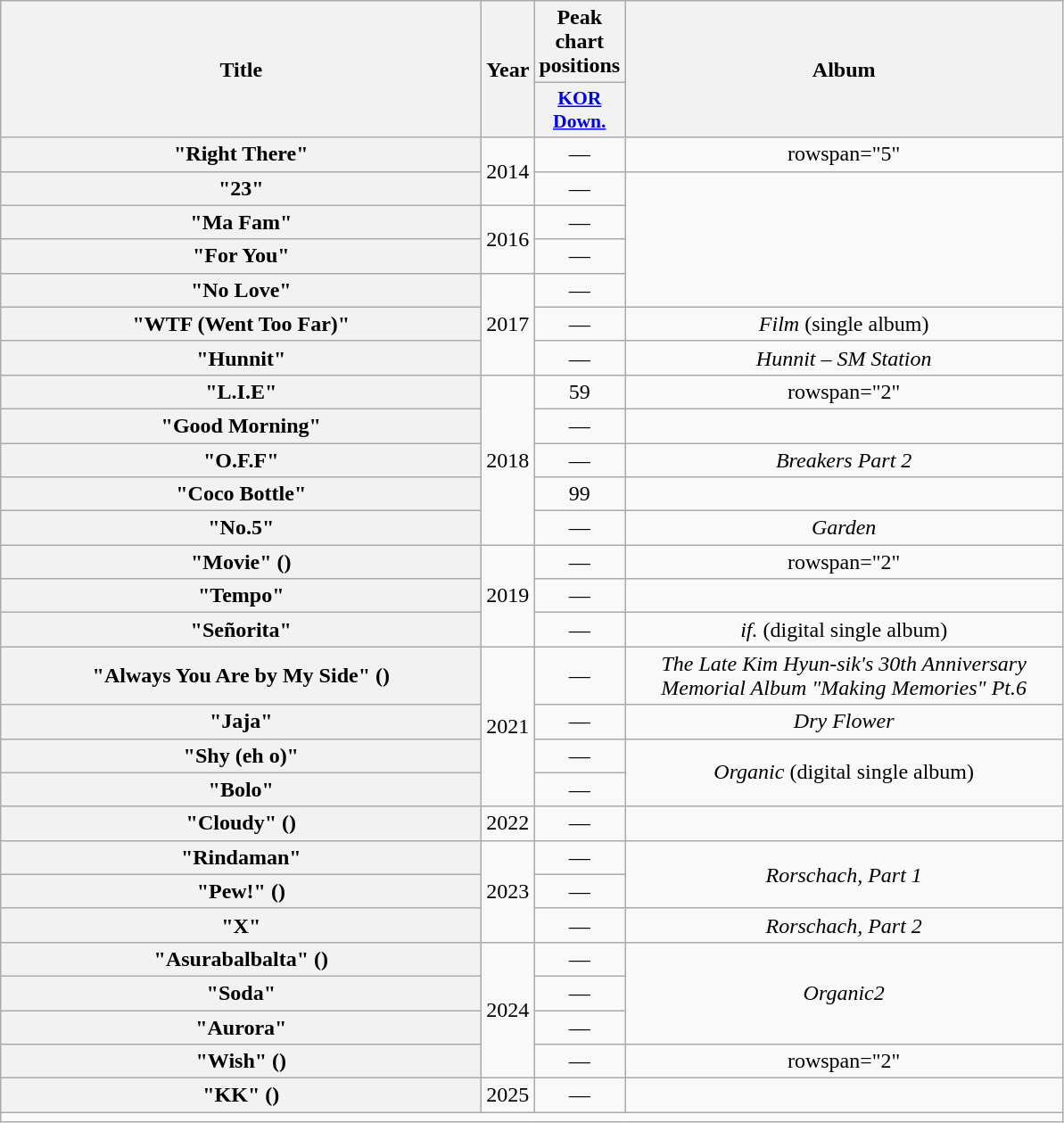<table class="wikitable plainrowheaders" style="text-align:center;">
<tr>
<th scope="col" rowspan="2" style="width:22em;">Title</th>
<th scope="col" rowspan="2">Year</th>
<th scope="col" colspan="1">Peak chart positions</th>
<th scope="col" rowspan="2" style="width:20em;">Album</th>
</tr>
<tr>
<th scope="col" style="width:2.5em;font-size:90%;"><a href='#'>KOR<br>Down.</a><br></th>
</tr>
<tr>
<th scope="row">"Right There"</th>
<td rowspan="2">2014</td>
<td>—</td>
<td>rowspan="5" </td>
</tr>
<tr>
<th scope="row">"23"</th>
<td>—</td>
</tr>
<tr>
<th scope="row">"Ma Fam"</th>
<td rowspan="2">2016</td>
<td>—</td>
</tr>
<tr>
<th scope="row">"For You" </th>
<td>—</td>
</tr>
<tr>
<th scope="row">"No Love"</th>
<td rowspan="3">2017</td>
<td>—</td>
</tr>
<tr>
<th scope="row">"WTF (Went Too Far)"</th>
<td>—</td>
<td><em>Film</em> (single album)</td>
</tr>
<tr>
<th scope="row">"Hunnit"</th>
<td>—</td>
<td><em>Hunnit – SM Station</em></td>
</tr>
<tr>
<th scope="row">"L.I.E"</th>
<td rowspan="5">2018</td>
<td>59</td>
<td>rowspan="2" </td>
</tr>
<tr>
<th scope="row">"Good Morning" </th>
<td>—</td>
</tr>
<tr>
<th scope="row">"O.F.F" </th>
<td>—</td>
<td><em>Breakers Part 2</em></td>
</tr>
<tr>
<th scope="row">"Coco Bottle"</th>
<td>99</td>
<td></td>
</tr>
<tr>
<th scope="row">"No.5" </th>
<td>—</td>
<td><em>Garden</em></td>
</tr>
<tr>
<th scope="row">"Movie" ()</th>
<td rowspan="3">2019</td>
<td>—</td>
<td>rowspan="2" </td>
</tr>
<tr>
<th scope="row">"Tempo" </th>
<td>—</td>
</tr>
<tr>
<th scope="row">"Señorita" </th>
<td>—</td>
<td><em>if.</em> (digital single album)</td>
</tr>
<tr>
<th scope="row">"Always You Are by My Side" ()</th>
<td rowspan="4">2021</td>
<td>—</td>
<td><em>The Late Kim Hyun-sik's 30th Anniversary Memorial Album "Making Memories" Pt.6</em></td>
</tr>
<tr>
<th scope="row">"Jaja"</th>
<td>—</td>
<td><em>Dry Flower</em></td>
</tr>
<tr>
<th scope="row">"Shy (eh o)"</th>
<td>—</td>
<td rowspan="2"><em>Organic</em> (digital single album)</td>
</tr>
<tr>
<th scope="row">"Bolo" </th>
<td>—</td>
</tr>
<tr>
<th scope="row">"Cloudy" ()</th>
<td>2022</td>
<td>—</td>
<td></td>
</tr>
<tr>
<th scope="row">"Rindaman" </th>
<td rowspan="3">2023</td>
<td>—</td>
<td rowspan="2"><em>Rorschach, Part 1</em></td>
</tr>
<tr>
<th scope="row">"Pew!" () </th>
<td>—</td>
</tr>
<tr>
<th scope="row">"X"</th>
<td>—</td>
<td><em>Rorschach, Part 2</em></td>
</tr>
<tr>
<th scope="row">"Asurabalbalta" ()</th>
<td rowspan="4">2024</td>
<td>—</td>
<td rowspan="3"><em>Organic2</em></td>
</tr>
<tr>
<th scope="row">"Soda"</th>
<td>—</td>
</tr>
<tr>
<th scope="row">"Aurora" </th>
<td>—</td>
</tr>
<tr>
<th scope="row">"Wish" ()</th>
<td>—</td>
<td>rowspan="2" </td>
</tr>
<tr>
<th scope="row">"KK" ()</th>
<td>2025</td>
<td>—</td>
</tr>
<tr>
<td colspan="4"></td>
</tr>
</table>
